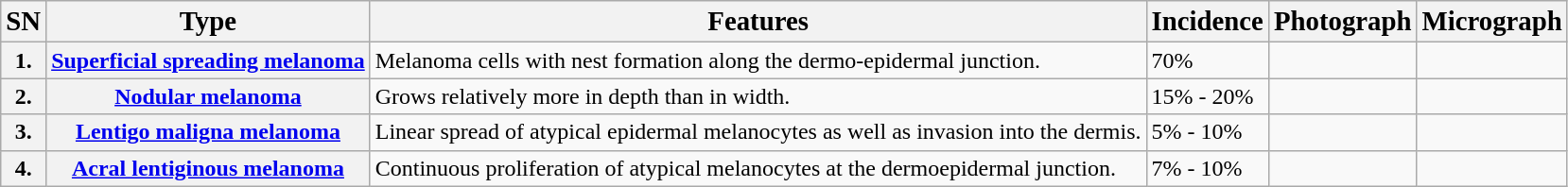<table class="wikitable">
<tr>
<th><big>SN</big></th>
<th><strong><big>Type</big></strong></th>
<th><strong><big>Features</big></strong></th>
<th><strong><big>Incidence</big></strong></th>
<th><strong><big>Photograph</big></strong></th>
<th><strong><big>Micrograph</big></strong></th>
</tr>
<tr>
<th><strong>1.</strong></th>
<th><a href='#'>Superficial spreading melanoma</a></th>
<td>Melanoma cells with nest formation along the dermo-epidermal junction.</td>
<td>70%</td>
<td></td>
<td></td>
</tr>
<tr>
<th><strong>2.</strong></th>
<th><a href='#'>Nodular melanoma</a></th>
<td>Grows relatively more in depth than in width.</td>
<td>15% - 20%</td>
<td></td>
<td></td>
</tr>
<tr>
<th><strong>3.</strong></th>
<th><a href='#'>Lentigo maligna melanoma</a></th>
<td>Linear spread of atypical epidermal melanocytes as well as invasion into the dermis.</td>
<td>5% - 10%</td>
<td></td>
<td></td>
</tr>
<tr>
<th><strong>4.</strong></th>
<th><a href='#'>Acral lentiginous melanoma</a></th>
<td>Continuous proliferation of atypical melanocytes at the dermoepidermal junction.</td>
<td>7% - 10%</td>
<td></td>
<td></td>
</tr>
</table>
